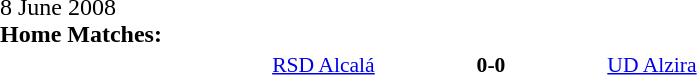<table width=100% cellspacing=1>
<tr>
<th width=20%></th>
<th width=12%></th>
<th width=20%></th>
<th></th>
</tr>
<tr>
<td>8 June 2008<br><strong>Home Matches:</strong></td>
</tr>
<tr style=font-size:90%>
<td align=right><a href='#'>RSD Alcalá</a></td>
<td align=center><strong>0-0</strong></td>
<td><a href='#'>UD Alzira</a></td>
</tr>
</table>
